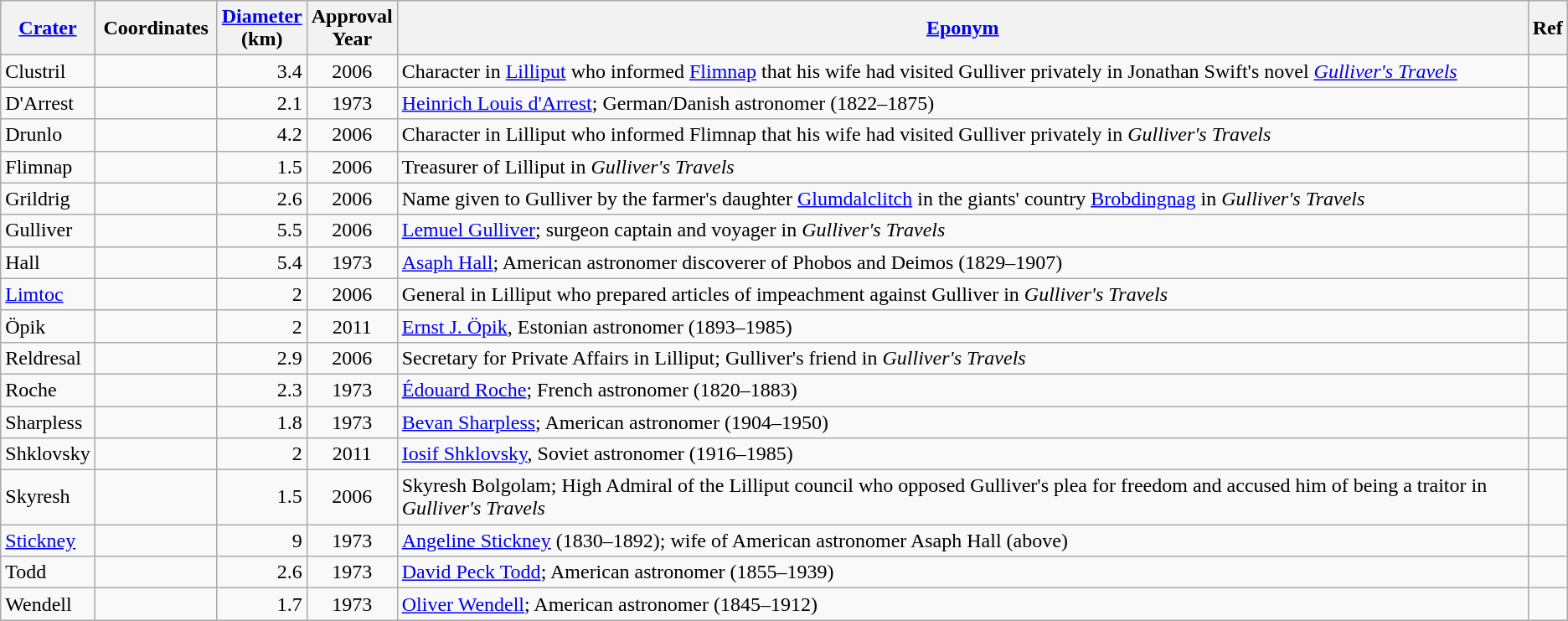<table class="wikitable">
<tr>
<th><a href='#'>Crater</a></th>
<th width=90pt>Coordinates</th>
<th><a href='#'>Diameter</a><br>(km)</th>
<th>Approval<br>Year</th>
<th class="unsortable"><a href='#'>Eponym</a></th>
<th>Ref</th>
</tr>
<tr id="Clustril">
<td>Clustril</td>
<td></td>
<td align=right>3.4</td>
<td align=center>2006</td>
<td>Character in <a href='#'>Lilliput</a> who informed <a href='#'>Flimnap</a> that his wife had visited Gulliver privately in Jonathan Swift's novel <em><a href='#'>Gulliver's Travels</a></em></td>
<td></td>
</tr>
<tr id="D'Arrest">
<td>D'Arrest</td>
<td></td>
<td align=right>2.1</td>
<td align=center>1973</td>
<td><a href='#'>Heinrich Louis d'Arrest</a>; German/Danish astronomer (1822–1875)</td>
<td></td>
</tr>
<tr id="Drunlo">
<td>Drunlo</td>
<td></td>
<td align=right>4.2</td>
<td align=center>2006</td>
<td>Character in Lilliput who informed Flimnap that his wife had visited Gulliver privately in <em>Gulliver's Travels</em></td>
<td></td>
</tr>
<tr id="Flimnap">
<td>Flimnap</td>
<td></td>
<td align=right>1.5</td>
<td align=center>2006</td>
<td>Treasurer of Lilliput in <em>Gulliver's Travels</em></td>
<td></td>
</tr>
<tr id="Grildrig">
<td>Grildrig</td>
<td></td>
<td align=right>2.6</td>
<td align=center>2006</td>
<td>Name given to Gulliver by the farmer's daughter <a href='#'>Glumdalclitch</a> in the giants' country <a href='#'>Brobdingnag</a> in <em>Gulliver's Travels</em></td>
<td></td>
</tr>
<tr id="Gulliver">
<td>Gulliver</td>
<td></td>
<td align=right>5.5</td>
<td align=center>2006</td>
<td><a href='#'>Lemuel Gulliver</a>; surgeon captain and voyager in <em>Gulliver's Travels</em></td>
<td></td>
</tr>
<tr id="Hall">
<td>Hall</td>
<td></td>
<td align=right>5.4</td>
<td align=center>1973</td>
<td><a href='#'>Asaph Hall</a>; American astronomer discoverer of Phobos and Deimos (1829–1907)</td>
<td></td>
</tr>
<tr id="Limtoc">
<td><a href='#'>Limtoc</a></td>
<td></td>
<td align=right>2</td>
<td align=center>2006</td>
<td>General in Lilliput who prepared articles of impeachment against Gulliver in <em>Gulliver's Travels</em></td>
<td></td>
</tr>
<tr id="Öpik">
<td>Öpik</td>
<td></td>
<td align=right>2</td>
<td align=center>2011</td>
<td><a href='#'>Ernst J. Öpik</a>, Estonian astronomer (1893–1985)</td>
<td></td>
</tr>
<tr id="Reldresal">
<td>Reldresal</td>
<td></td>
<td align=right>2.9</td>
<td align=center>2006</td>
<td>Secretary for Private Affairs in Lilliput; Gulliver's friend in <em>Gulliver's Travels</em></td>
<td></td>
</tr>
<tr id="Roche">
<td>Roche</td>
<td></td>
<td align=right>2.3</td>
<td align=center>1973</td>
<td><a href='#'>Édouard Roche</a>; French astronomer (1820–1883)</td>
<td></td>
</tr>
<tr id="Sharpless">
<td>Sharpless</td>
<td></td>
<td align=right>1.8</td>
<td align=center>1973</td>
<td><a href='#'>Bevan Sharpless</a>; American astronomer (1904–1950)</td>
<td></td>
</tr>
<tr id="Shklovsky">
<td>Shklovsky</td>
<td></td>
<td align=right>2</td>
<td align=center>2011</td>
<td><a href='#'>Iosif Shklovsky</a>, Soviet astronomer (1916–1985)</td>
<td></td>
</tr>
<tr id="Skyresh">
<td>Skyresh</td>
<td></td>
<td align=right>1.5</td>
<td align=center>2006</td>
<td>Skyresh Bolgolam; High Admiral of the Lilliput council who opposed Gulliver's plea for freedom and accused him of being a traitor in <em>Gulliver's Travels</em></td>
<td></td>
</tr>
<tr id="Stickney">
<td><a href='#'>Stickney</a></td>
<td></td>
<td align=right>9</td>
<td align=center>1973</td>
<td><a href='#'>Angeline Stickney</a> (1830–1892); wife of American astronomer Asaph Hall (above)</td>
<td></td>
</tr>
<tr id="Todd">
<td>Todd</td>
<td></td>
<td align=right>2.6</td>
<td align=center>1973</td>
<td><a href='#'>David Peck Todd</a>; American astronomer (1855–1939)</td>
<td></td>
</tr>
<tr id="Wendell">
<td>Wendell</td>
<td></td>
<td align=right>1.7</td>
<td align=center>1973</td>
<td><a href='#'>Oliver Wendell</a>; American astronomer (1845–1912)</td>
<td></td>
</tr>
</table>
